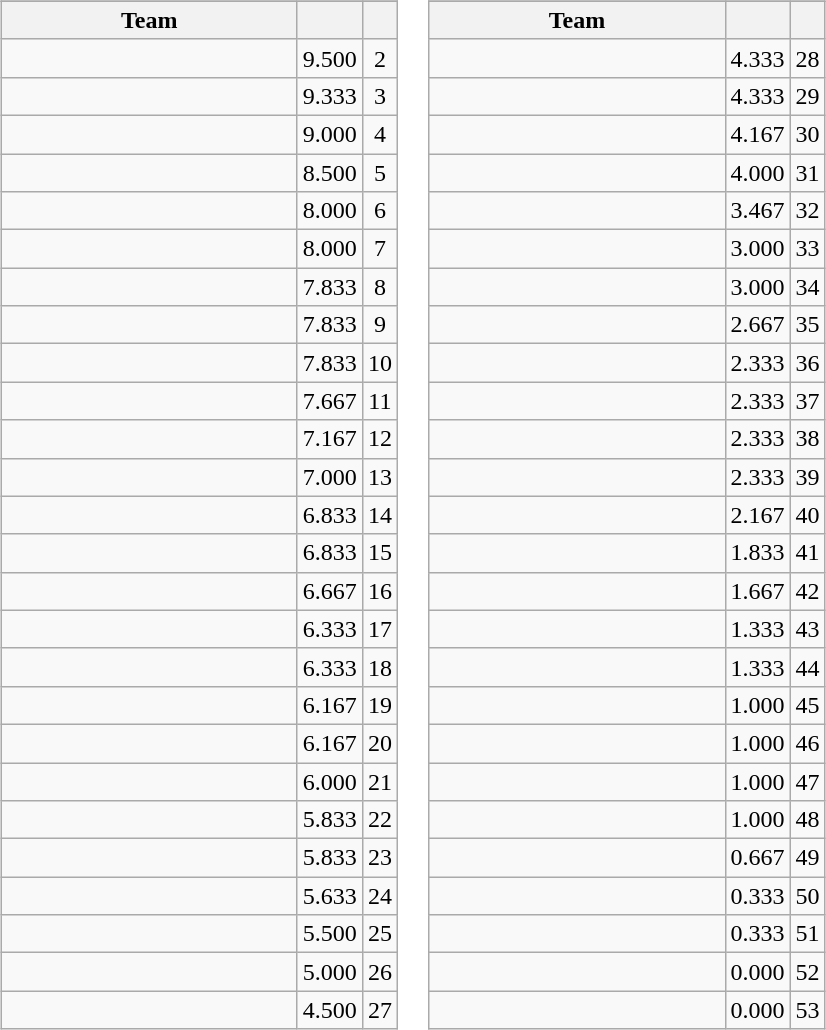<table>
<tr valign=top>
<td><br><table class="wikitable">
<tr>
</tr>
<tr>
<th width=190>Team</th>
<th></th>
<th></th>
</tr>
<tr>
<td></td>
<td align=right>9.500</td>
<td align=center>2</td>
</tr>
<tr>
<td></td>
<td align=right>9.333</td>
<td align=center>3</td>
</tr>
<tr>
<td></td>
<td align=right>9.000</td>
<td align=center>4</td>
</tr>
<tr>
<td></td>
<td align=right>8.500</td>
<td align=center>5</td>
</tr>
<tr>
<td></td>
<td align=right>8.000</td>
<td align=center>6</td>
</tr>
<tr>
<td></td>
<td align=right>8.000</td>
<td align=center>7</td>
</tr>
<tr>
<td></td>
<td align=right>7.833</td>
<td align=center>8</td>
</tr>
<tr>
<td></td>
<td align=right>7.833</td>
<td align=center>9</td>
</tr>
<tr>
<td></td>
<td align=right>7.833</td>
<td align=center>10</td>
</tr>
<tr>
<td></td>
<td align=right>7.667</td>
<td align=center>11</td>
</tr>
<tr>
<td></td>
<td align=right>7.167</td>
<td align=center>12</td>
</tr>
<tr>
<td></td>
<td align=right>7.000</td>
<td align=center>13</td>
</tr>
<tr>
<td></td>
<td align=right>6.833</td>
<td align=center>14</td>
</tr>
<tr>
<td></td>
<td align=right>6.833</td>
<td align=center>15</td>
</tr>
<tr>
<td></td>
<td align=right>6.667</td>
<td align=center>16</td>
</tr>
<tr>
<td></td>
<td align=right>6.333</td>
<td align=center>17</td>
</tr>
<tr>
<td></td>
<td align=right>6.333</td>
<td align=center>18</td>
</tr>
<tr>
<td></td>
<td align=right>6.167</td>
<td align=center>19</td>
</tr>
<tr>
<td></td>
<td align=right>6.167</td>
<td align=center>20</td>
</tr>
<tr>
<td></td>
<td align=right>6.000</td>
<td align=center>21</td>
</tr>
<tr>
<td></td>
<td align=right>5.833</td>
<td align=center>22</td>
</tr>
<tr>
<td></td>
<td align=right>5.833</td>
<td align=center>23</td>
</tr>
<tr>
<td></td>
<td align=right>5.633</td>
<td align=center>24</td>
</tr>
<tr>
<td></td>
<td align=right>5.500</td>
<td align=center>25</td>
</tr>
<tr>
<td></td>
<td align=right>5.000</td>
<td align=center>26</td>
</tr>
<tr>
<td></td>
<td align=right>4.500</td>
<td align=center>27</td>
</tr>
</table>
</td>
<td><br><table class="wikitable">
<tr>
</tr>
<tr>
<th width=190>Team</th>
<th></th>
<th></th>
</tr>
<tr>
<td></td>
<td align=right>4.333</td>
<td align=center>28</td>
</tr>
<tr>
<td></td>
<td align=right>4.333</td>
<td align=center>29</td>
</tr>
<tr>
<td></td>
<td align=right>4.167</td>
<td align=center>30</td>
</tr>
<tr>
<td></td>
<td align=right>4.000</td>
<td align=center>31</td>
</tr>
<tr>
<td></td>
<td align=right>3.467</td>
<td align=center>32</td>
</tr>
<tr>
<td></td>
<td align=right>3.000</td>
<td align=center>33</td>
</tr>
<tr>
<td></td>
<td align=right>3.000</td>
<td align=center>34</td>
</tr>
<tr>
<td></td>
<td align=right>2.667</td>
<td align=center>35</td>
</tr>
<tr>
<td></td>
<td align=right>2.333</td>
<td align=center>36</td>
</tr>
<tr>
<td></td>
<td align=right>2.333</td>
<td align=center>37</td>
</tr>
<tr>
<td></td>
<td align=right>2.333</td>
<td align=center>38</td>
</tr>
<tr>
<td></td>
<td align=right>2.333</td>
<td align=center>39</td>
</tr>
<tr>
<td></td>
<td align=right>2.167</td>
<td align=center>40</td>
</tr>
<tr>
<td></td>
<td align=right>1.833</td>
<td align=center>41</td>
</tr>
<tr>
<td></td>
<td align=right>1.667</td>
<td align=center>42</td>
</tr>
<tr>
<td></td>
<td align=right>1.333</td>
<td align=center>43</td>
</tr>
<tr>
<td></td>
<td align=right>1.333</td>
<td align=center>44</td>
</tr>
<tr>
<td></td>
<td align=right>1.000</td>
<td align=center>45</td>
</tr>
<tr>
<td></td>
<td align=right>1.000</td>
<td align=center>46</td>
</tr>
<tr>
<td></td>
<td align=right>1.000</td>
<td align=center>47</td>
</tr>
<tr>
<td></td>
<td align=right>1.000</td>
<td align=center>48</td>
</tr>
<tr>
<td></td>
<td align=right>0.667</td>
<td align=center>49</td>
</tr>
<tr>
<td></td>
<td align=right>0.333</td>
<td align=center>50</td>
</tr>
<tr>
<td></td>
<td align=right>0.333</td>
<td align=center>51</td>
</tr>
<tr>
<td></td>
<td align=right>0.000</td>
<td align=center>52</td>
</tr>
<tr>
<td></td>
<td align=right>0.000</td>
<td align=center>53</td>
</tr>
</table>
</td>
</tr>
</table>
